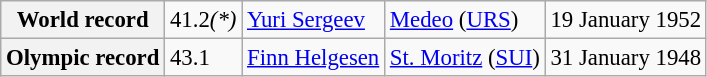<table class="wikitable" style="font-size:95%;">
<tr>
<th>World record</th>
<td>41.2<em>(*)</em></td>
<td> <a href='#'>Yuri Sergeev</a></td>
<td><a href='#'>Medeo</a> (<a href='#'>URS</a>)</td>
<td>19 January 1952</td>
</tr>
<tr>
<th>Olympic record</th>
<td>43.1</td>
<td> <a href='#'>Finn Helgesen</a></td>
<td><a href='#'>St. Moritz</a> (<a href='#'>SUI</a>)</td>
<td>31 January 1948</td>
</tr>
</table>
